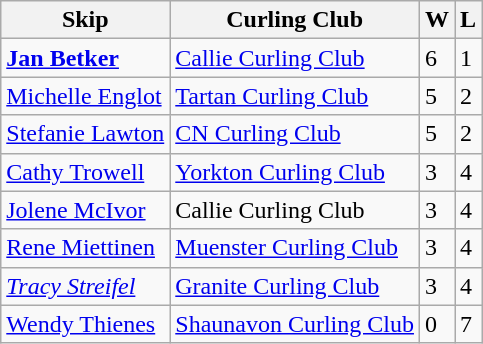<table class="wikitable">
<tr>
<th>Skip</th>
<th>Curling Club</th>
<th>W</th>
<th>L</th>
</tr>
<tr>
<td><strong><a href='#'>Jan Betker</a></strong></td>
<td><a href='#'>Callie Curling Club</a></td>
<td>6</td>
<td>1</td>
</tr>
<tr>
<td><a href='#'>Michelle Englot</a></td>
<td><a href='#'>Tartan Curling Club</a></td>
<td>5</td>
<td>2</td>
</tr>
<tr>
<td><a href='#'>Stefanie Lawton</a></td>
<td><a href='#'>CN Curling Club</a></td>
<td>5</td>
<td>2</td>
</tr>
<tr>
<td><a href='#'>Cathy Trowell</a></td>
<td><a href='#'>Yorkton Curling Club</a></td>
<td>3</td>
<td>4</td>
</tr>
<tr>
<td><a href='#'>Jolene McIvor</a></td>
<td>Callie Curling Club</td>
<td>3</td>
<td>4</td>
</tr>
<tr>
<td><a href='#'>Rene Miettinen</a></td>
<td><a href='#'>Muenster Curling Club</a></td>
<td>3</td>
<td>4</td>
</tr>
<tr>
<td><em><a href='#'>Tracy Streifel</a></em></td>
<td><a href='#'>Granite Curling Club</a></td>
<td>3</td>
<td>4</td>
</tr>
<tr>
<td><a href='#'>Wendy Thienes</a></td>
<td><a href='#'>Shaunavon Curling Club</a></td>
<td>0</td>
<td>7</td>
</tr>
</table>
